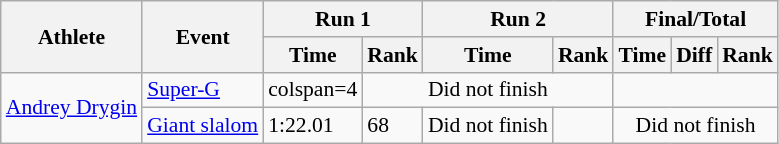<table class="wikitable" style="font-size:90%">
<tr>
<th rowspan="2">Athlete</th>
<th rowspan="2">Event</th>
<th colspan="2">Run 1</th>
<th colspan="2">Run 2</th>
<th colspan="3">Final/Total</th>
</tr>
<tr>
<th>Time</th>
<th>Rank</th>
<th>Time</th>
<th>Rank</th>
<th>Time</th>
<th>Diff</th>
<th>Rank</th>
</tr>
<tr align="center">
<td align="left" rowspan=2><a href='#'>Andrey Drygin</a></td>
<td align="left"><a href='#'>Super-G</a></td>
<td>colspan=4 </td>
<td colspan=3>Did not finish</td>
</tr>
<tr>
<td align="left"><a href='#'>Giant slalom</a></td>
<td>1:22.01</td>
<td>68</td>
<td>Did not finish</td>
<td></td>
<td colspan=3 align=center>Did not finish</td>
</tr>
</table>
